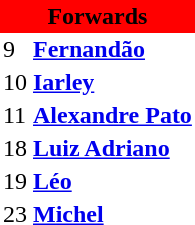<table class="toccolours" border="0" cellpadding="2" cellspacing="0" align="left" style="margin:0.5em;">
<tr>
<th colspan="2" align=center bgcolor="#FF0000"><span>Forwards</span></th>
</tr>
<tr>
<td>9</td>
<td><strong><a href='#'>Fernandão</a></strong></td>
</tr>
<tr>
<td>10</td>
<td><strong><a href='#'>Iarley</a></strong></td>
</tr>
<tr>
<td>11</td>
<td><strong><a href='#'>Alexandre Pato</a></strong></td>
</tr>
<tr>
<td>18</td>
<td><strong><a href='#'>Luiz Adriano</a></strong></td>
</tr>
<tr>
<td>19</td>
<td><strong><a href='#'>Léo</a></strong></td>
</tr>
<tr>
<td>23</td>
<td><strong><a href='#'>Michel</a></strong></td>
</tr>
<tr>
</tr>
</table>
